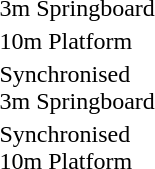<table>
<tr>
<td>3m Springboard</td>
<td></td>
<td></td>
<td></td>
</tr>
<tr>
<td>10m Platform</td>
<td></td>
<td></td>
<td></td>
</tr>
<tr>
<td>Synchronised<br>3m Springboard</td>
<td><br></td>
<td><br></td>
<td><br></td>
</tr>
<tr>
<td>Synchronised<br>10m Platform</td>
<td><br></td>
<td><br></td>
<td><br></td>
</tr>
</table>
